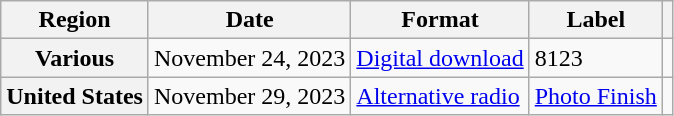<table class="wikitable plainrowheaders">
<tr>
<th scope="col">Region</th>
<th scope="col">Date</th>
<th scope="col">Format</th>
<th scope="col">Label</th>
<th scope="col"></th>
</tr>
<tr>
<th scope="row">Various</th>
<td>November 24, 2023</td>
<td><a href='#'>Digital download</a></td>
<td>8123</td>
<td align="center"></td>
</tr>
<tr>
<th scope="row">United States</th>
<td>November 29, 2023</td>
<td><a href='#'>Alternative radio</a></td>
<td><a href='#'>Photo Finish</a></td>
<td align="center"></td>
</tr>
</table>
